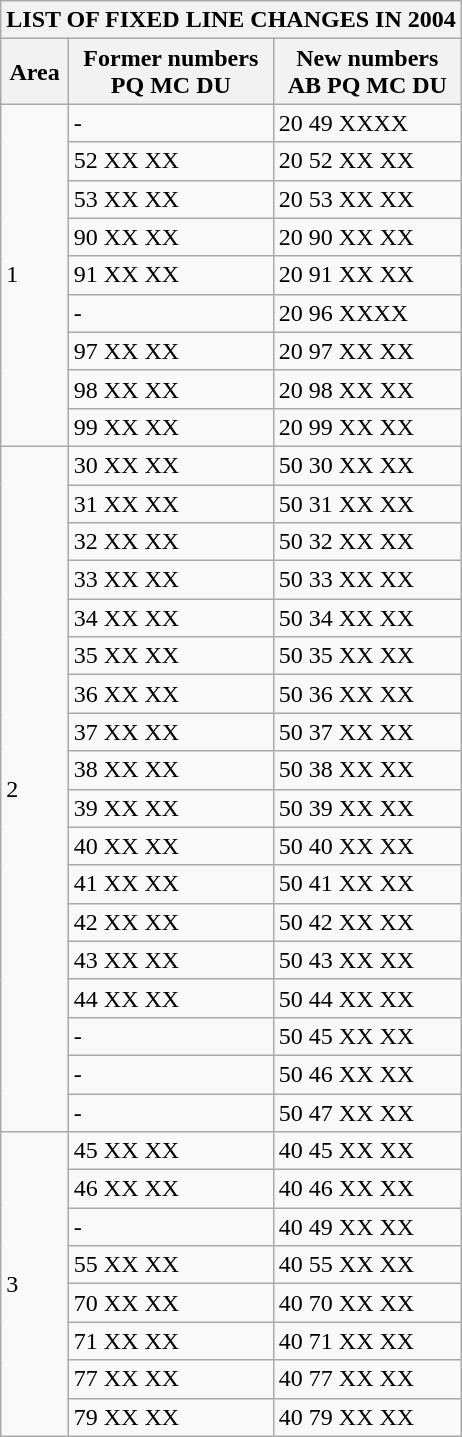<table class="wikitable">
<tr>
<th colspan="4">LIST OF FIXED LINE CHANGES IN 2004</th>
</tr>
<tr>
<th>Area</th>
<th>Former numbers<br>PQ MC DU</th>
<th>New numbers<br>AB PQ MC DU</th>
</tr>
<tr>
<td rowspan="9">1</td>
<td>-</td>
<td>20 49 XXXX</td>
</tr>
<tr>
<td>52 XX XX</td>
<td>20 52 XX XX</td>
</tr>
<tr>
<td>53 XX XX</td>
<td>20 53 XX XX</td>
</tr>
<tr>
<td>90 XX XX</td>
<td>20 90 XX XX</td>
</tr>
<tr>
<td>91 XX XX</td>
<td>20 91 XX XX</td>
</tr>
<tr>
<td>-</td>
<td>20 96 XXXX</td>
</tr>
<tr>
<td>97 XX XX</td>
<td>20 97 XX XX</td>
</tr>
<tr>
<td>98 XX XX</td>
<td>20 98 XX XX</td>
</tr>
<tr>
<td>99 XX XX</td>
<td>20 99 XX XX</td>
</tr>
<tr>
<td rowspan="18">2</td>
<td>30 XX XX</td>
<td>50 30 XX XX</td>
</tr>
<tr>
<td>31 XX XX</td>
<td>50 31 XX XX</td>
</tr>
<tr>
<td>32 XX XX</td>
<td>50 32 XX XX</td>
</tr>
<tr>
<td>33 XX XX</td>
<td>50 33 XX XX</td>
</tr>
<tr>
<td>34 XX XX</td>
<td>50 34 XX XX</td>
</tr>
<tr>
<td>35 XX XX</td>
<td>50 35 XX XX</td>
</tr>
<tr>
<td>36 XX XX</td>
<td>50 36 XX XX</td>
</tr>
<tr>
<td>37 XX XX</td>
<td>50 37 XX XX</td>
</tr>
<tr>
<td>38 XX XX</td>
<td>50 38 XX XX</td>
</tr>
<tr>
<td>39 XX XX</td>
<td>50 39 XX XX</td>
</tr>
<tr>
<td>40 XX XX</td>
<td>50 40 XX XX</td>
</tr>
<tr>
<td>41 XX XX</td>
<td>50 41 XX XX</td>
</tr>
<tr>
<td>42 XX XX</td>
<td>50 42 XX XX</td>
</tr>
<tr>
<td>43 XX XX</td>
<td>50 43 XX XX</td>
</tr>
<tr>
<td>44 XX XX</td>
<td>50 44 XX XX</td>
</tr>
<tr>
<td>-</td>
<td>50 45 XX XX</td>
</tr>
<tr>
<td>-</td>
<td>50 46 XX XX</td>
</tr>
<tr>
<td>-</td>
<td>50 47 XX XX</td>
</tr>
<tr>
<td rowspan="8">3</td>
<td>45 XX XX</td>
<td>40 45 XX XX</td>
</tr>
<tr>
<td>46 XX XX</td>
<td>40 46 XX XX</td>
</tr>
<tr>
<td>-</td>
<td>40 49 XX XX</td>
</tr>
<tr>
<td>55 XX XX</td>
<td>40 55 XX XX</td>
</tr>
<tr>
<td>70 XX XX</td>
<td>40 70 XX XX</td>
</tr>
<tr>
<td>71 XX XX</td>
<td>40 71 XX XX</td>
</tr>
<tr>
<td>77 XX XX</td>
<td>40 77 XX XX</td>
</tr>
<tr>
<td>79 XX XX</td>
<td>40 79 XX XX</td>
</tr>
</table>
